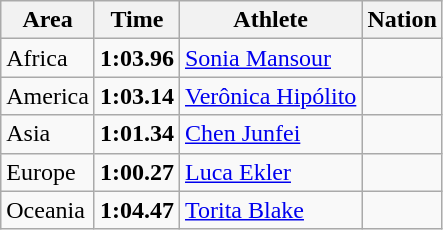<table class="wikitable">
<tr>
<th>Area</th>
<th>Time</th>
<th>Athlete</th>
<th>Nation</th>
</tr>
<tr>
<td>Africa</td>
<td><strong>1:03.96</strong></td>
<td><a href='#'>Sonia Mansour</a></td>
<td></td>
</tr>
<tr>
<td>America</td>
<td><strong>1:03.14</strong></td>
<td><a href='#'>Verônica Hipólito</a></td>
<td></td>
</tr>
<tr>
<td>Asia</td>
<td><strong>1:01.34</strong></td>
<td><a href='#'>Chen Junfei</a></td>
<td></td>
</tr>
<tr>
<td>Europe</td>
<td><strong>1:00.27</strong> </td>
<td><a href='#'>Luca Ekler</a></td>
<td></td>
</tr>
<tr>
<td>Oceania</td>
<td><strong>1:04.47</strong></td>
<td><a href='#'>Torita Blake</a></td>
<td></td>
</tr>
</table>
